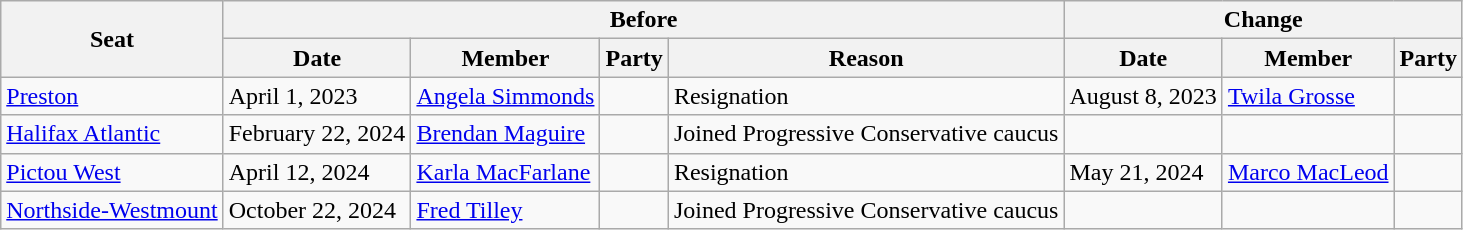<table class="wikitable" style="border: none;">
<tr>
<th rowspan="2">Seat</th>
<th colspan="4">Before</th>
<th colspan="3">Change</th>
</tr>
<tr>
<th>Date</th>
<th>Member</th>
<th>Party</th>
<th>Reason</th>
<th>Date</th>
<th>Member</th>
<th>Party</th>
</tr>
<tr>
<td><a href='#'>Preston</a></td>
<td>April 1, 2023</td>
<td><a href='#'>Angela Simmonds</a></td>
<td></td>
<td>Resignation</td>
<td>August 8, 2023</td>
<td><a href='#'>Twila Grosse</a></td>
<td></td>
</tr>
<tr>
<td><a href='#'>Halifax Atlantic</a></td>
<td>February 22, 2024</td>
<td><a href='#'>Brendan Maguire</a></td>
<td></td>
<td>Joined Progressive Conservative caucus</td>
<td></td>
<td></td>
<td></td>
</tr>
<tr>
<td><a href='#'>Pictou West</a></td>
<td>April 12, 2024</td>
<td><a href='#'>Karla MacFarlane</a></td>
<td></td>
<td>Resignation</td>
<td>May 21, 2024</td>
<td><a href='#'>Marco MacLeod</a></td>
<td></td>
</tr>
<tr>
<td><a href='#'>Northside-Westmount</a></td>
<td>October 22, 2024</td>
<td><a href='#'>Fred Tilley</a></td>
<td></td>
<td>Joined Progressive Conservative caucus</td>
<td></td>
<td></td>
<td></td>
</tr>
</table>
